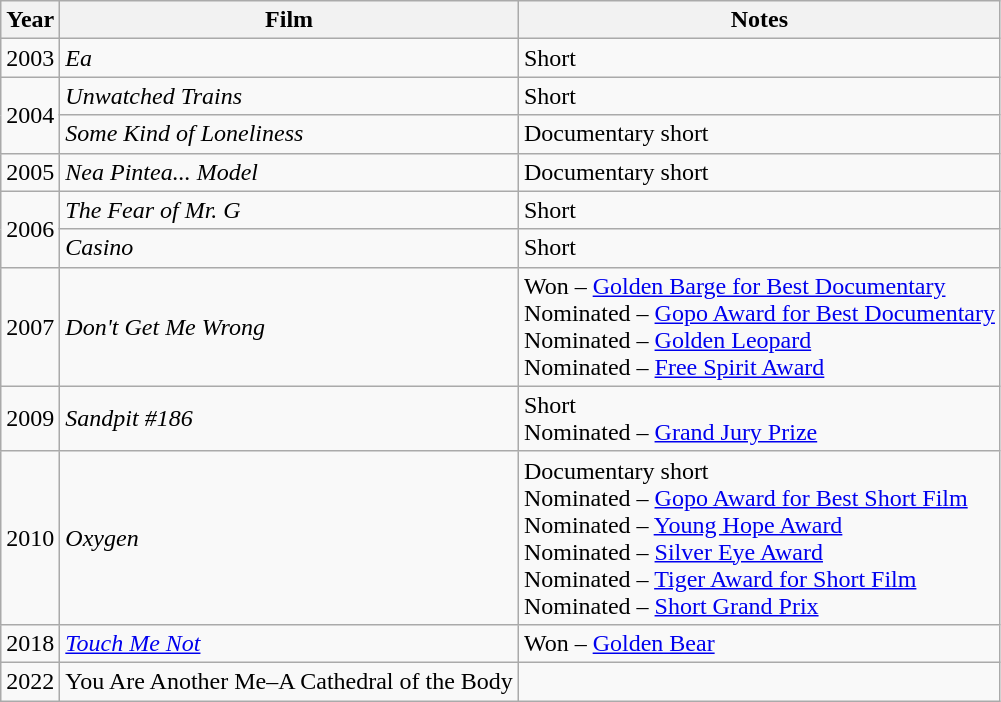<table class="wikitable">
<tr>
<th>Year</th>
<th>Film</th>
<th>Notes</th>
</tr>
<tr>
<td>2003</td>
<td><em>Ea</em></td>
<td>Short</td>
</tr>
<tr>
<td rowspan="2">2004</td>
<td><em>Unwatched Trains</em></td>
<td>Short</td>
</tr>
<tr>
<td><em>Some Kind of Loneliness</em></td>
<td>Documentary short</td>
</tr>
<tr>
<td>2005</td>
<td><em>Nea Pintea... Model</em></td>
<td>Documentary short</td>
</tr>
<tr>
<td rowspan="2">2006</td>
<td><em>The Fear of Mr. G</em></td>
<td>Short</td>
</tr>
<tr>
<td><em>Casino</em></td>
<td>Short</td>
</tr>
<tr>
<td>2007</td>
<td><em>Don't Get Me Wrong</em></td>
<td>Won – <a href='#'>Golden Barge for Best Documentary</a><br>Nominated – <a href='#'>Gopo Award for Best Documentary</a><br>Nominated – <a href='#'>Golden Leopard</a><br>Nominated – <a href='#'>Free Spirit Award</a></td>
</tr>
<tr>
<td>2009</td>
<td><em>Sandpit #186</em></td>
<td>Short<br>Nominated – <a href='#'>Grand Jury Prize</a></td>
</tr>
<tr>
<td>2010</td>
<td><em>Oxygen</em></td>
<td>Documentary short<br>Nominated – <a href='#'>Gopo Award for Best Short Film</a><br>Nominated – <a href='#'>Young Hope Award</a><br>Nominated – <a href='#'>Silver Eye Award</a><br>Nominated – <a href='#'>Tiger Award for Short Film</a><br>Nominated – <a href='#'>Short Grand Prix</a></td>
</tr>
<tr>
<td>2018</td>
<td><em><a href='#'>Touch Me Not</a></em></td>
<td>Won – <a href='#'>Golden Bear</a></td>
</tr>
<tr>
<td>2022</td>
<td>You Are Another Me–A Cathedral of the Body</td>
<td></td>
</tr>
</table>
